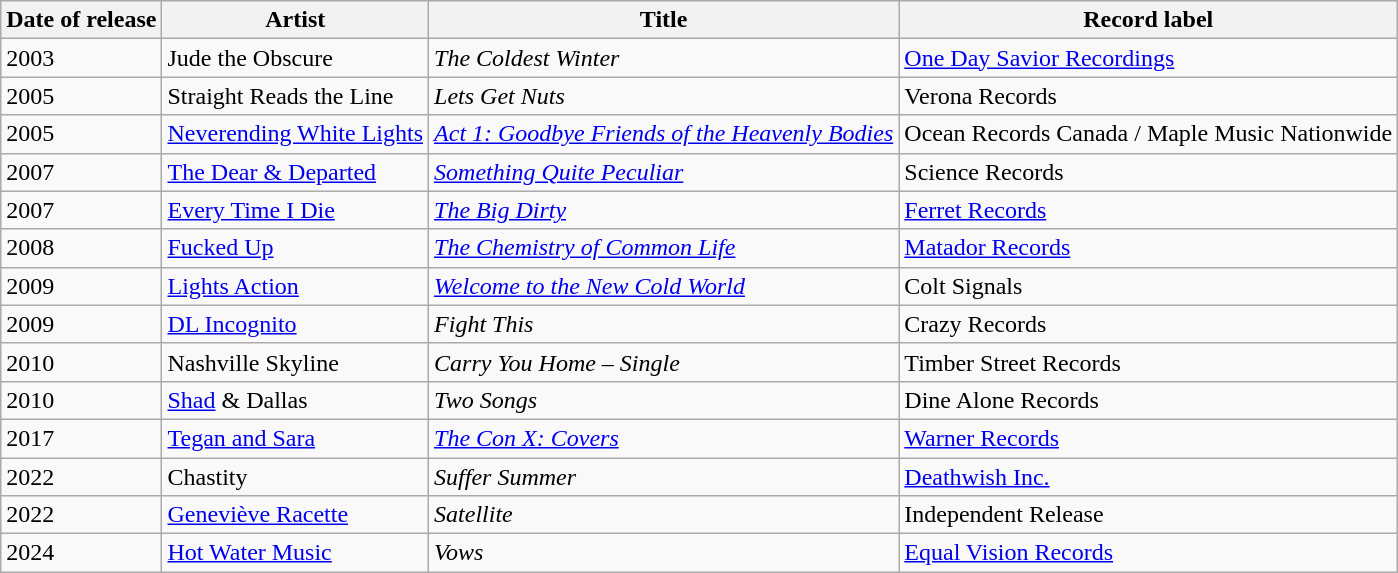<table class="wikitable">
<tr>
<th>Date of release</th>
<th>Artist</th>
<th>Title</th>
<th>Record label</th>
</tr>
<tr>
<td>2003</td>
<td Jude the Obscure (band)>Jude the Obscure</td>
<td><em>The Coldest Winter</em></td>
<td><a href='#'>One Day Savior Recordings</a></td>
</tr>
<tr>
<td>2005</td>
<td>Straight Reads the Line</td>
<td><em>Lets Get Nuts</em></td>
<td>Verona Records</td>
</tr>
<tr>
<td>2005</td>
<td><a href='#'>Neverending White Lights</a></td>
<td><em><a href='#'>Act 1: Goodbye Friends of the Heavenly Bodies</a></em></td>
<td>Ocean Records Canada / Maple Music Nationwide</td>
</tr>
<tr>
<td>2007</td>
<td><a href='#'>The Dear & Departed</a></td>
<td><em><a href='#'>Something Quite Peculiar</a></em></td>
<td>Science Records</td>
</tr>
<tr>
<td>2007</td>
<td><a href='#'>Every Time I Die</a></td>
<td><em><a href='#'>The Big Dirty</a></em></td>
<td><a href='#'>Ferret Records</a></td>
</tr>
<tr>
<td>2008</td>
<td><a href='#'>Fucked Up</a></td>
<td><em><a href='#'>The Chemistry of Common Life</a></em></td>
<td><a href='#'>Matador Records</a></td>
</tr>
<tr>
<td>2009</td>
<td><a href='#'>Lights Action</a></td>
<td><em><a href='#'>Welcome to the New Cold World</a></em></td>
<td>Colt Signals</td>
</tr>
<tr>
<td>2009</td>
<td><a href='#'>DL Incognito</a></td>
<td><em>Fight This</em></td>
<td>Crazy Records</td>
</tr>
<tr>
<td>2010</td>
<td>Nashville Skyline</td>
<td><em>Carry You Home – Single</em></td>
<td>Timber Street Records</td>
</tr>
<tr>
<td>2010</td>
<td><a href='#'>Shad</a> & Dallas</td>
<td><em>Two Songs</em></td>
<td>Dine Alone Records</td>
</tr>
<tr>
<td>2017</td>
<td><a href='#'>Tegan and Sara</a></td>
<td><em><a href='#'>The Con X: Covers</a></em></td>
<td><a href='#'>Warner Records</a></td>
</tr>
<tr>
<td>2022</td>
<td>Chastity</td>
<td><em>Suffer Summer</em></td>
<td><a href='#'>Deathwish Inc.</a></td>
</tr>
<tr>
<td>2022</td>
<td><a href='#'>Geneviève Racette</a></td>
<td><em>Satellite</em></td>
<td>Independent Release</td>
</tr>
<tr>
<td>2024</td>
<td><a href='#'>Hot Water Music</a></td>
<td><em>Vows</em></td>
<td><a href='#'>Equal Vision Records</a></td>
</tr>
</table>
